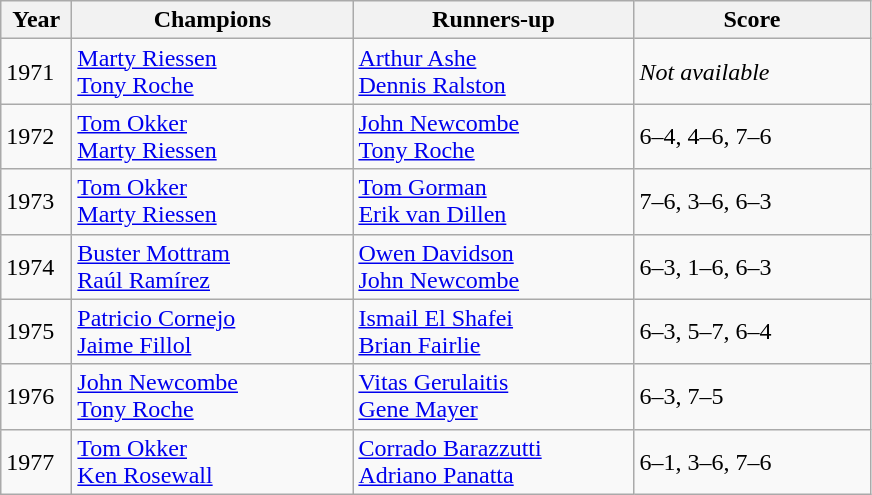<table class="wikitable">
<tr>
<th style="width:40px">Year</th>
<th style="width:180px">Champions</th>
<th style="width:180px">Runners-up</th>
<th style="width:150px" class="unsortable">Score</th>
</tr>
<tr>
<td>1971</td>
<td> <a href='#'>Marty Riessen</a><br> <a href='#'>Tony Roche</a></td>
<td> <a href='#'>Arthur Ashe</a><br> <a href='#'>Dennis Ralston</a></td>
<td><em>Not available</em></td>
</tr>
<tr>
<td>1972</td>
<td> <a href='#'>Tom Okker</a><br> <a href='#'>Marty Riessen</a></td>
<td> <a href='#'>John Newcombe</a><br> <a href='#'>Tony Roche</a></td>
<td>6–4, 4–6, 7–6</td>
</tr>
<tr>
<td>1973</td>
<td> <a href='#'>Tom Okker</a><br> <a href='#'>Marty Riessen</a></td>
<td> <a href='#'>Tom Gorman</a><br> <a href='#'>Erik van Dillen</a></td>
<td>7–6, 3–6, 6–3</td>
</tr>
<tr>
<td>1974</td>
<td> <a href='#'>Buster Mottram</a><br> <a href='#'>Raúl Ramírez</a></td>
<td> <a href='#'>Owen Davidson</a><br> <a href='#'>John Newcombe</a></td>
<td>6–3, 1–6, 6–3</td>
</tr>
<tr>
<td>1975</td>
<td> <a href='#'>Patricio Cornejo</a><br> <a href='#'>Jaime Fillol</a></td>
<td> <a href='#'>Ismail El Shafei</a><br> <a href='#'>Brian Fairlie</a></td>
<td>6–3, 5–7, 6–4</td>
</tr>
<tr>
<td>1976</td>
<td> <a href='#'>John Newcombe</a><br> <a href='#'>Tony Roche</a></td>
<td> <a href='#'>Vitas Gerulaitis</a><br> <a href='#'>Gene Mayer</a></td>
<td>6–3, 7–5</td>
</tr>
<tr>
<td>1977</td>
<td> <a href='#'>Tom Okker</a><br> <a href='#'>Ken Rosewall</a></td>
<td> <a href='#'>Corrado Barazzutti</a><br> <a href='#'>Adriano Panatta</a></td>
<td>6–1, 3–6, 7–6</td>
</tr>
</table>
